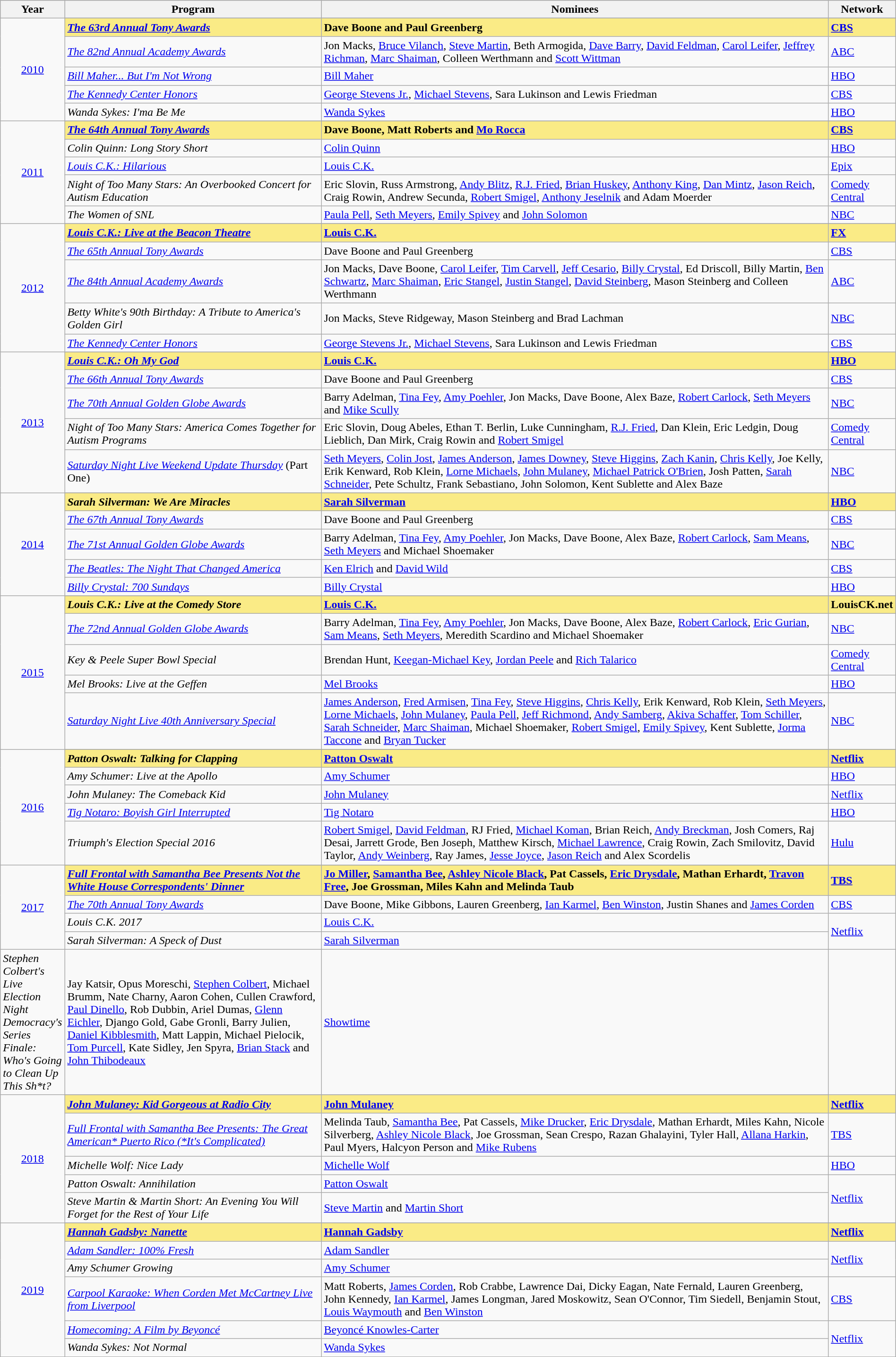<table class="wikitable" style="width:100%">
<tr style="background:#bebebe;">
<th style="width:5%;">Year</th>
<th style="width:30%;">Program</th>
<th style="width:60%;">Nominees</th>
<th style="width:5%;">Network</th>
</tr>
<tr>
<td rowspan="6" align=center><a href='#'>2010</a><br></td>
</tr>
<tr style="background:#FAEB86;">
<td><strong><em><a href='#'>The 63rd Annual Tony Awards</a></em></strong></td>
<td><strong>Dave Boone and Paul Greenberg</strong></td>
<td><strong><a href='#'>CBS</a></strong></td>
</tr>
<tr>
<td><em><a href='#'>The 82nd Annual Academy Awards</a></em></td>
<td>Jon Macks, <a href='#'>Bruce Vilanch</a>, <a href='#'>Steve Martin</a>, Beth Armogida, <a href='#'>Dave Barry</a>, <a href='#'>David Feldman</a>, <a href='#'>Carol Leifer</a>, <a href='#'>Jeffrey Richman</a>, <a href='#'>Marc Shaiman</a>, Colleen Werthmann and <a href='#'>Scott Wittman</a></td>
<td><a href='#'>ABC</a></td>
</tr>
<tr>
<td><em><a href='#'>Bill Maher... But I'm Not Wrong</a></em></td>
<td><a href='#'>Bill Maher</a></td>
<td><a href='#'>HBO</a></td>
</tr>
<tr>
<td><em><a href='#'>The Kennedy Center Honors</a></em></td>
<td><a href='#'>George Stevens Jr.</a>, <a href='#'>Michael Stevens</a>, Sara Lukinson and Lewis Friedman</td>
<td><a href='#'>CBS</a></td>
</tr>
<tr>
<td><em>Wanda Sykes: I'ma Be Me</em></td>
<td><a href='#'>Wanda Sykes</a></td>
<td><a href='#'>HBO</a></td>
</tr>
<tr>
<td rowspan="6" align=center><a href='#'>2011</a><br></td>
</tr>
<tr style="background:#FAEB86;">
<td><strong><em><a href='#'>The 64th Annual Tony Awards</a></em></strong></td>
<td><strong>Dave Boone, Matt Roberts and <a href='#'>Mo Rocca</a></strong></td>
<td><strong><a href='#'>CBS</a></strong></td>
</tr>
<tr>
<td><em>Colin Quinn: Long Story Short</em></td>
<td><a href='#'>Colin Quinn</a></td>
<td><a href='#'>HBO</a></td>
</tr>
<tr>
<td><em><a href='#'>Louis C.K.: Hilarious</a></em></td>
<td><a href='#'>Louis C.K.</a></td>
<td><a href='#'>Epix</a></td>
</tr>
<tr>
<td><em>Night of Too Many Stars: An Overbooked Concert for Autism Education</em></td>
<td>Eric Slovin, Russ Armstrong, <a href='#'>Andy Blitz</a>, <a href='#'>R.J. Fried</a>, <a href='#'>Brian Huskey</a>, <a href='#'>Anthony King</a>, <a href='#'>Dan Mintz</a>, <a href='#'>Jason Reich</a>, Craig Rowin, Andrew Secunda, <a href='#'>Robert Smigel</a>, <a href='#'>Anthony Jeselnik</a> and Adam Moerder</td>
<td><a href='#'>Comedy Central</a></td>
</tr>
<tr>
<td><em>The Women of SNL</em></td>
<td><a href='#'>Paula Pell</a>, <a href='#'>Seth Meyers</a>, <a href='#'>Emily Spivey</a> and <a href='#'>John Solomon</a></td>
<td><a href='#'>NBC</a></td>
</tr>
<tr>
<td rowspan="6" align=center><a href='#'>2012</a><br></td>
</tr>
<tr style="background:#FAEB86;">
<td><strong><em><a href='#'>Louis C.K.: Live at the Beacon Theatre</a></em></strong></td>
<td><strong><a href='#'>Louis C.K.</a></strong></td>
<td><strong><a href='#'>FX</a></strong></td>
</tr>
<tr>
<td><em><a href='#'>The 65th Annual Tony Awards</a></em></td>
<td>Dave Boone and Paul Greenberg</td>
<td><a href='#'>CBS</a></td>
</tr>
<tr>
<td><em><a href='#'>The 84th Annual Academy Awards</a></em></td>
<td>Jon Macks, Dave Boone, <a href='#'>Carol Leifer</a>, <a href='#'>Tim Carvell</a>, <a href='#'>Jeff Cesario</a>, <a href='#'>Billy Crystal</a>, Ed Driscoll, Billy Martin, <a href='#'>Ben Schwartz</a>, <a href='#'>Marc Shaiman</a>, <a href='#'>Eric Stangel</a>, <a href='#'>Justin Stangel</a>, <a href='#'>David Steinberg</a>, Mason Steinberg and Colleen Werthmann</td>
<td><a href='#'>ABC</a></td>
</tr>
<tr>
<td><em>Betty White's 90th Birthday: A Tribute to America's Golden Girl</em></td>
<td>Jon Macks, Steve Ridgeway, Mason Steinberg and Brad Lachman</td>
<td><a href='#'>NBC</a></td>
</tr>
<tr>
<td><em><a href='#'>The Kennedy Center Honors</a></em></td>
<td><a href='#'>George Stevens Jr.</a>, <a href='#'>Michael Stevens</a>, Sara Lukinson and Lewis Friedman</td>
<td><a href='#'>CBS</a></td>
</tr>
<tr>
<td rowspan="6" align=center><a href='#'>2013</a><br></td>
</tr>
<tr style="background:#FAEB86;">
<td><strong><em><a href='#'>Louis C.K.: Oh My God</a></em></strong></td>
<td><strong><a href='#'>Louis C.K.</a></strong></td>
<td><strong><a href='#'>HBO</a></strong></td>
</tr>
<tr>
<td><em><a href='#'>The 66th Annual Tony Awards</a></em></td>
<td>Dave Boone and Paul Greenberg</td>
<td><a href='#'>CBS</a></td>
</tr>
<tr>
<td><em><a href='#'>The 70th Annual Golden Globe Awards</a></em></td>
<td>Barry Adelman, <a href='#'>Tina Fey</a>, <a href='#'>Amy Poehler</a>, Jon Macks, Dave Boone, Alex Baze, <a href='#'>Robert Carlock</a>, <a href='#'>Seth Meyers</a> and <a href='#'>Mike Scully</a></td>
<td><a href='#'>NBC</a></td>
</tr>
<tr>
<td><em>Night of Too Many Stars: America Comes Together for Autism Programs</em></td>
<td>Eric Slovin, Doug Abeles, Ethan T. Berlin, Luke Cunningham, <a href='#'>R.J. Fried</a>, Dan Klein, Eric Ledgin, Doug Lieblich, Dan Mirk, Craig Rowin and <a href='#'>Robert Smigel</a></td>
<td><a href='#'>Comedy Central</a></td>
</tr>
<tr>
<td><em><a href='#'>Saturday Night Live Weekend Update Thursday</a></em> (Part One)</td>
<td><a href='#'>Seth Meyers</a>, <a href='#'>Colin Jost</a>, <a href='#'>James Anderson</a>, <a href='#'>James Downey</a>, <a href='#'>Steve Higgins</a>, <a href='#'>Zach Kanin</a>, <a href='#'>Chris Kelly</a>, Joe Kelly, Erik Kenward, Rob Klein, <a href='#'>Lorne Michaels</a>, <a href='#'>John Mulaney</a>, <a href='#'>Michael Patrick O'Brien</a>, Josh Patten, <a href='#'>Sarah Schneider</a>, Pete Schultz, Frank Sebastiano, John Solomon, Kent Sublette and Alex Baze</td>
<td><a href='#'>NBC</a></td>
</tr>
<tr>
<td rowspan="6" align=center><a href='#'>2014</a><br></td>
</tr>
<tr style="background:#FAEB86;">
<td><strong><em>Sarah Silverman: We Are Miracles</em></strong></td>
<td><strong><a href='#'>Sarah Silverman</a></strong></td>
<td><strong><a href='#'>HBO</a></strong></td>
</tr>
<tr>
<td><em><a href='#'>The 67th Annual Tony Awards</a></em></td>
<td>Dave Boone and Paul Greenberg</td>
<td><a href='#'>CBS</a></td>
</tr>
<tr>
<td><em><a href='#'>The 71st Annual Golden Globe Awards</a></em></td>
<td>Barry Adelman, <a href='#'>Tina Fey</a>, <a href='#'>Amy Poehler</a>, Jon Macks, Dave Boone, Alex Baze, <a href='#'>Robert Carlock</a>, <a href='#'>Sam Means</a>, <a href='#'>Seth Meyers</a> and Michael Shoemaker</td>
<td><a href='#'>NBC</a></td>
</tr>
<tr>
<td><em><a href='#'>The Beatles: The Night That Changed America</a></em></td>
<td><a href='#'>Ken Elrich</a> and <a href='#'>David Wild</a></td>
<td><a href='#'>CBS</a></td>
</tr>
<tr>
<td><em><a href='#'>Billy Crystal: 700 Sundays</a></em></td>
<td><a href='#'>Billy Crystal</a></td>
<td><a href='#'>HBO</a></td>
</tr>
<tr>
<td rowspan="6" align=center><a href='#'>2015</a><br></td>
</tr>
<tr style="background:#FAEB86;">
<td><strong><em>Louis C.K.: Live at the Comedy Store</em></strong></td>
<td><strong><a href='#'>Louis C.K.</a></strong></td>
<td><strong>LouisCK.net</strong></td>
</tr>
<tr>
<td><em><a href='#'>The 72nd Annual Golden Globe Awards</a></em></td>
<td>Barry Adelman, <a href='#'>Tina Fey</a>, <a href='#'>Amy Poehler</a>, Jon Macks, Dave Boone, Alex Baze, <a href='#'>Robert Carlock</a>, <a href='#'>Eric Gurian</a>, <a href='#'>Sam Means</a>, <a href='#'>Seth Meyers</a>, Meredith Scardino and Michael Shoemaker</td>
<td><a href='#'>NBC</a></td>
</tr>
<tr>
<td><em>Key & Peele Super Bowl Special</em></td>
<td>Brendan Hunt, <a href='#'>Keegan-Michael Key</a>, <a href='#'>Jordan Peele</a> and <a href='#'>Rich Talarico</a></td>
<td><a href='#'>Comedy Central</a></td>
</tr>
<tr>
<td><em>Mel Brooks: Live at the Geffen</em></td>
<td><a href='#'>Mel Brooks</a></td>
<td><a href='#'>HBO</a></td>
</tr>
<tr>
<td><em><a href='#'>Saturday Night Live 40th Anniversary Special</a></em></td>
<td><a href='#'>James Anderson</a>, <a href='#'>Fred Armisen</a>, <a href='#'>Tina Fey</a>, <a href='#'>Steve Higgins</a>, <a href='#'>Chris Kelly</a>, Erik Kenward, Rob Klein, <a href='#'>Seth Meyers</a>, <a href='#'>Lorne Michaels</a>, <a href='#'>John Mulaney</a>, <a href='#'>Paula Pell</a>, <a href='#'>Jeff Richmond</a>, <a href='#'>Andy Samberg</a>, <a href='#'>Akiva Schaffer</a>, <a href='#'>Tom Schiller</a>, <a href='#'>Sarah Schneider</a>, <a href='#'>Marc Shaiman</a>, Michael Shoemaker, <a href='#'>Robert Smigel</a>, <a href='#'>Emily Spivey</a>, Kent Sublette, <a href='#'>Jorma Taccone</a> and <a href='#'>Bryan Tucker</a></td>
<td><a href='#'>NBC</a></td>
</tr>
<tr>
<td rowspan="6" align=center><a href='#'>2016</a><br></td>
</tr>
<tr style="background:#FAEB86;">
<td><strong><em>Patton Oswalt: Talking for Clapping</em></strong></td>
<td><strong><a href='#'>Patton Oswalt</a></strong></td>
<td><strong><a href='#'>Netflix</a></strong></td>
</tr>
<tr>
<td><em>Amy Schumer: Live at the Apollo</em></td>
<td><a href='#'>Amy Schumer</a></td>
<td><a href='#'>HBO</a></td>
</tr>
<tr>
<td><em>John Mulaney: The Comeback Kid</em></td>
<td><a href='#'>John Mulaney</a></td>
<td><a href='#'>Netflix</a></td>
</tr>
<tr>
<td><em><a href='#'>Tig Notaro: Boyish Girl Interrupted</a></em></td>
<td><a href='#'>Tig Notaro</a></td>
<td><a href='#'>HBO</a></td>
</tr>
<tr>
<td><em>Triumph's Election Special 2016</em></td>
<td><a href='#'>Robert Smigel</a>, <a href='#'>David Feldman</a>, RJ Fried, <a href='#'>Michael Koman</a>, Brian Reich, <a href='#'>Andy Breckman</a>, Josh Comers, Raj Desai, Jarrett Grode, Ben Joseph, Matthew Kirsch, <a href='#'>Michael Lawrence</a>, Craig Rowin, Zach Smilovitz, David Taylor, <a href='#'>Andy Weinberg</a>, Ray James, <a href='#'>Jesse Joyce</a>, <a href='#'>Jason Reich</a> and Alex Scordelis</td>
<td><a href='#'>Hulu</a></td>
</tr>
<tr>
<td rowspan="6" align=center><a href='#'>2017</a><br></td>
</tr>
<tr>
</tr>
<tr style="background:#FAEB86;">
<td><strong><em><a href='#'>Full Frontal with Samantha Bee Presents Not the White House Correspondents' Dinner</a></em></strong></td>
<td><strong><a href='#'>Jo Miller</a>, <a href='#'>Samantha Bee</a>, <a href='#'>Ashley Nicole Black</a>, Pat Cassels, <a href='#'>Eric Drysdale</a>, Mathan Erhardt, <a href='#'>Travon Free</a>, Joe Grossman, Miles Kahn and Melinda Taub</strong></td>
<td><strong><a href='#'>TBS</a></strong></td>
</tr>
<tr>
<td><em><a href='#'>The 70th Annual Tony Awards</a></em></td>
<td>Dave Boone, Mike Gibbons, Lauren Greenberg, <a href='#'>Ian Karmel</a>, <a href='#'>Ben Winston</a>, Justin Shanes and <a href='#'>James Corden</a></td>
<td><a href='#'>CBS</a></td>
</tr>
<tr>
<td><em>Louis C.K. 2017</em></td>
<td><a href='#'>Louis C.K.</a></td>
<td rowspan=2><a href='#'>Netflix</a></td>
</tr>
<tr>
<td><em>Sarah Silverman: A Speck of Dust</em></td>
<td><a href='#'>Sarah Silverman</a></td>
</tr>
<tr>
<td><em>Stephen Colbert's Live Election Night Democracy's Series Finale: Who's Going to Clean Up This Sh*t?</em></td>
<td>Jay Katsir, Opus Moreschi, <a href='#'>Stephen Colbert</a>, Michael Brumm, Nate Charny, Aaron Cohen, Cullen Crawford, <a href='#'>Paul Dinello</a>, Rob Dubbin, Ariel Dumas, <a href='#'>Glenn Eichler</a>, Django Gold, Gabe Gronli, Barry Julien, <a href='#'>Daniel Kibblesmith</a>, Matt Lappin, Michael Pielocik, <a href='#'>Tom Purcell</a>, Kate Sidley, Jen Spyra, <a href='#'>Brian Stack</a> and <a href='#'>John Thibodeaux</a></td>
<td><a href='#'>Showtime</a></td>
</tr>
<tr>
<td rowspan="6" align=center><a href='#'>2018</a><br></td>
</tr>
<tr style="background:#FAEB86;">
<td><strong><em><a href='#'>John Mulaney: Kid Gorgeous at Radio City</a></em></strong></td>
<td><strong><a href='#'>John Mulaney</a></strong></td>
<td><strong><a href='#'>Netflix</a></strong></td>
</tr>
<tr>
<td><em><a href='#'>Full Frontal with Samantha Bee Presents: The Great American* Puerto Rico (*It's Complicated)</a></em></td>
<td>Melinda Taub, <a href='#'>Samantha Bee</a>, Pat Cassels, <a href='#'>Mike Drucker</a>, <a href='#'>Eric Drysdale</a>, Mathan Erhardt, Miles Kahn, Nicole Silverberg, <a href='#'>Ashley Nicole Black</a>, Joe Grossman, Sean Crespo, Razan Ghalayini, Tyler Hall, <a href='#'>Allana Harkin</a>, Paul Myers, Halcyon Person and <a href='#'>Mike Rubens</a></td>
<td><a href='#'>TBS</a></td>
</tr>
<tr>
<td><em>Michelle Wolf: Nice Lady</em></td>
<td><a href='#'>Michelle Wolf</a></td>
<td><a href='#'>HBO</a></td>
</tr>
<tr>
<td><em>Patton Oswalt: Annihilation</em></td>
<td><a href='#'>Patton Oswalt</a></td>
<td rowspan=2><a href='#'>Netflix</a></td>
</tr>
<tr>
<td><em>Steve Martin & Martin Short: An Evening You Will Forget for the Rest of Your Life</em></td>
<td><a href='#'>Steve Martin</a> and <a href='#'>Martin Short</a></td>
</tr>
<tr>
<td rowspan="7" align=center><a href='#'>2019</a><br></td>
</tr>
<tr style="background:#FAEB86;">
<td><strong><em><a href='#'>Hannah Gadsby: Nanette</a></em></strong></td>
<td><strong><a href='#'>Hannah Gadsby</a></strong></td>
<td><strong><a href='#'>Netflix</a></strong></td>
</tr>
<tr>
<td><em><a href='#'>Adam Sandler: 100% Fresh</a></em></td>
<td><a href='#'>Adam Sandler</a></td>
<td rowspan=2><a href='#'>Netflix</a></td>
</tr>
<tr>
<td><em>Amy Schumer Growing</em></td>
<td><a href='#'>Amy Schumer</a></td>
</tr>
<tr>
<td><em><a href='#'>Carpool Karaoke: When Corden Met McCartney Live from Liverpool</a></em></td>
<td>Matt Roberts, <a href='#'>James Corden</a>, Rob Crabbe, Lawrence Dai, Dicky Eagan, Nate Fernald, Lauren Greenberg, John Kennedy, <a href='#'>Ian Karmel</a>, James Longman, Jared Moskowitz, Sean O'Connor, Tim Siedell, Benjamin Stout, <a href='#'>Louis Waymouth</a> and <a href='#'>Ben Winston</a></td>
<td><a href='#'>CBS</a></td>
</tr>
<tr>
<td><em><a href='#'>Homecoming: A Film by Beyoncé</a></em></td>
<td><a href='#'>Beyoncé Knowles-Carter</a></td>
<td rowspan=2><a href='#'>Netflix</a></td>
</tr>
<tr>
<td><em>Wanda Sykes: Not Normal</em></td>
<td><a href='#'>Wanda Sykes</a></td>
</tr>
</table>
